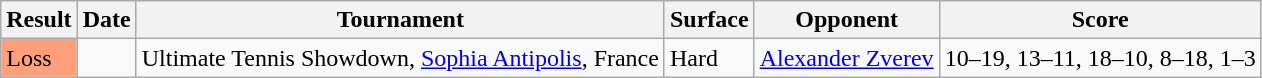<table class="sortable wikitable">
<tr>
<th>Result</th>
<th>Date</th>
<th>Tournament</th>
<th>Surface</th>
<th>Opponent</th>
<th class="unsortable">Score</th>
</tr>
<tr>
<td bgcolor=FFA07A>Loss</td>
<td><a href='#'></a></td>
<td>Ultimate Tennis Showdown, <a href='#'>Sophia Antipolis</a>, France</td>
<td>Hard</td>
<td> <a href='#'>Alexander Zverev</a></td>
<td>10–19, 13–11, 18–10, 8–18, 1–3</td>
</tr>
</table>
